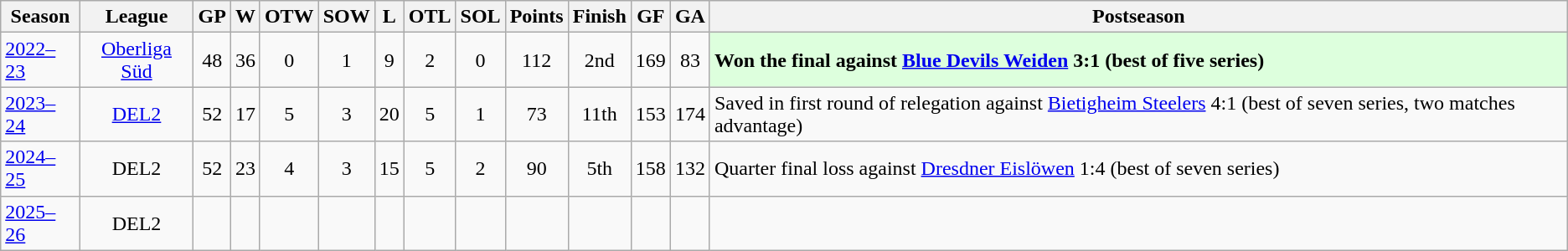<table class="wikitable">
<tr>
<th>Season</th>
<th>League</th>
<th>GP</th>
<th>W</th>
<th>OTW</th>
<th>SOW</th>
<th>L</th>
<th>OTL</th>
<th>SOL</th>
<th>Points</th>
<th>Finish</th>
<th>GF</th>
<th>GA</th>
<th>Postseason</th>
</tr>
<tr>
<td><a href='#'>2022–23</a></td>
<td style="text-align:center;"><a href='#'>Oberliga Süd</a></td>
<td style="text-align:center;">48</td>
<td style="text-align:center;">36</td>
<td style="text-align:center;">0</td>
<td style="text-align:center;">1</td>
<td style="text-align:center;">9</td>
<td style="text-align:center;">2</td>
<td style="text-align:center;">0</td>
<td style="text-align:center;">112</td>
<td style="text-align:center;">2nd</td>
<td style="text-align:center;">169</td>
<td style="text-align:center;">83</td>
<td style="background:#dfd;"><strong>Won the final against <a href='#'>Blue Devils Weiden</a> 3:1 (best of five series)</strong></td>
</tr>
<tr>
<td><a href='#'>2023–24</a></td>
<td style="text-align:center;"><a href='#'>DEL2</a></td>
<td style="text-align:center;">52</td>
<td style="text-align:center;">17</td>
<td style="text-align:center;">5</td>
<td style="text-align:center;">3</td>
<td style="text-align:center;">20</td>
<td style="text-align:center;">5</td>
<td style="text-align:center;">1</td>
<td style="text-align:center;">73</td>
<td style="text-align:center;">11th</td>
<td style="text-align:center;">153</td>
<td style="text-align:center;">174</td>
<td>Saved in first round of relegation against <a href='#'>Bietigheim Steelers</a> 4:1 (best of seven series, two matches advantage)</td>
</tr>
<tr>
<td><a href='#'>2024–25</a></td>
<td style="text-align:center;">DEL2</td>
<td style="text-align:center;">52</td>
<td style="text-align:center;">23</td>
<td style="text-align:center;">4</td>
<td style="text-align:center;">3</td>
<td style="text-align:center;">15</td>
<td style="text-align:center;">5</td>
<td style="text-align:center;">2</td>
<td style="text-align:center;">90</td>
<td style="text-align:center;">5th</td>
<td style="text-align:center;">158</td>
<td style="text-align:center;">132</td>
<td>Quarter final loss against <a href='#'>Dresdner Eislöwen</a> 1:4 (best of seven series)</td>
</tr>
<tr>
<td><a href='#'>2025–26</a></td>
<td style="text-align:center;">DEL2</td>
<td style="text-align:center;"></td>
<td style="text-align:center;"></td>
<td style="text-align:center;"></td>
<td style="text-align:center;"></td>
<td style="text-align:center;"></td>
<td style="text-align:center;"></td>
<td style="text-align:center;"></td>
<td style="text-align:center;"></td>
<td style="text-align:center;"></td>
<td style="text-align:center;"></td>
<td style="text-align:center;"></td>
<td></td>
</tr>
</table>
